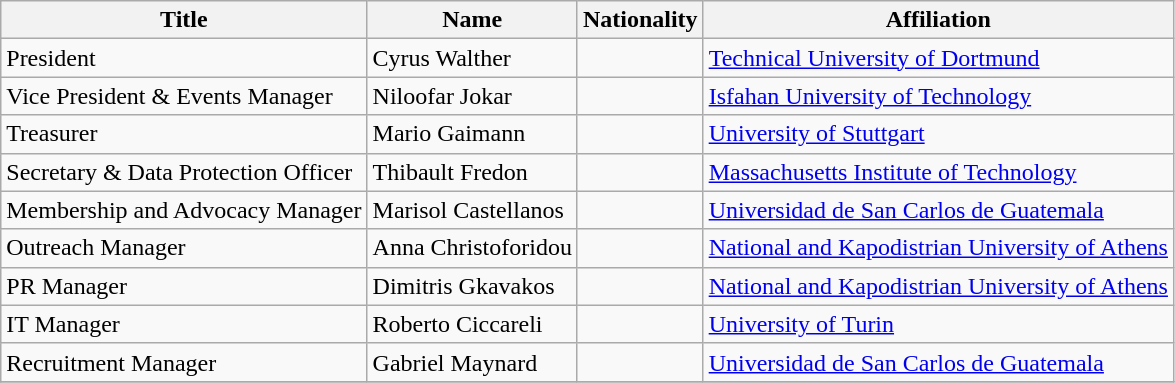<table class="wikitable">
<tr>
<th>Title</th>
<th>Name</th>
<th>Nationality</th>
<th>Affiliation</th>
</tr>
<tr>
<td>President</td>
<td>Cyrus Walther</td>
<td></td>
<td><a href='#'>Technical University of Dortmund</a></td>
</tr>
<tr>
<td>Vice President & Events Manager</td>
<td>Niloofar Jokar</td>
<td></td>
<td><a href='#'>Isfahan University of Technology</a></td>
</tr>
<tr>
<td>Treasurer</td>
<td>Mario Gaimann</td>
<td></td>
<td><a href='#'>University of Stuttgart</a></td>
</tr>
<tr>
<td>Secretary & Data Protection Officer</td>
<td>Thibault Fredon</td>
<td></td>
<td><a href='#'>Massachusetts Institute of Technology</a></td>
</tr>
<tr>
<td>Membership and Advocacy Manager</td>
<td>Marisol Castellanos</td>
<td></td>
<td><a href='#'>Universidad de San Carlos de Guatemala</a></td>
</tr>
<tr>
<td>Outreach Manager</td>
<td>Anna Christoforidou</td>
<td></td>
<td><a href='#'>National and Kapodistrian University of Athens</a></td>
</tr>
<tr>
<td>PR Manager</td>
<td>Dimitris Gkavakos</td>
<td></td>
<td><a href='#'>National and Kapodistrian University of Athens</a></td>
</tr>
<tr>
<td>IT Manager</td>
<td>Roberto Ciccareli</td>
<td></td>
<td><a href='#'>University of Turin</a></td>
</tr>
<tr>
<td>Recruitment Manager</td>
<td>Gabriel Maynard</td>
<td></td>
<td><a href='#'>Universidad de San Carlos de Guatemala</a></td>
</tr>
<tr>
</tr>
</table>
